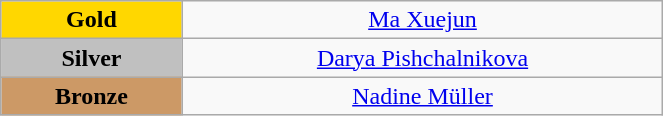<table class="wikitable" style="text-align:center; " width="35%">
<tr>
<td bgcolor="gold"><strong>Gold</strong></td>
<td><a href='#'>Ma Xuejun</a><br>  <small><em></em></small></td>
</tr>
<tr>
<td bgcolor="silver"><strong>Silver</strong></td>
<td><a href='#'>Darya Pishchalnikova</a><br>  <small><em></em></small></td>
</tr>
<tr>
<td bgcolor="CC9966"><strong>Bronze</strong></td>
<td><a href='#'>Nadine Müller</a><br>  <small><em></em></small></td>
</tr>
</table>
